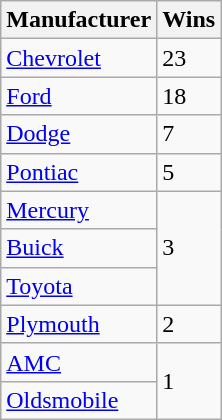<table class="wikitable sortable">
<tr>
<th>Manufacturer</th>
<th>Wins</th>
</tr>
<tr>
<td><a href='#'>Chevrolet</a></td>
<td>23</td>
</tr>
<tr>
<td><a href='#'>Ford</a></td>
<td>18</td>
</tr>
<tr>
<td><a href='#'>Dodge</a></td>
<td>7</td>
</tr>
<tr>
<td><a href='#'>Pontiac</a></td>
<td>5</td>
</tr>
<tr>
<td><a href='#'>Mercury</a></td>
<td rowspan=3>3</td>
</tr>
<tr>
<td><a href='#'>Buick</a></td>
</tr>
<tr>
<td><a href='#'>Toyota</a></td>
</tr>
<tr>
<td><a href='#'>Plymouth</a></td>
<td rowspan=1>2</td>
</tr>
<tr>
<td><a href='#'>AMC</a></td>
<td rowspan=2>1</td>
</tr>
<tr>
<td><a href='#'>Oldsmobile</a></td>
</tr>
</table>
